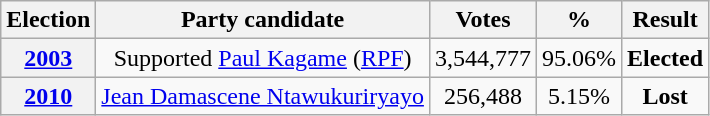<table class="wikitable" style="text-align:center">
<tr>
<th>Election</th>
<th>Party candidate</th>
<th><strong>Votes</strong></th>
<th><strong>%</strong></th>
<th>Result</th>
</tr>
<tr>
<th><a href='#'>2003</a></th>
<td>Supported <a href='#'>Paul Kagame</a> (<a href='#'>RPF</a>)</td>
<td>3,544,777</td>
<td>95.06%</td>
<td><strong>Elected</strong> </td>
</tr>
<tr>
<th><a href='#'>2010</a></th>
<td><a href='#'>Jean Damascene Ntawukuriryayo</a></td>
<td>256,488</td>
<td>5.15%</td>
<td><strong>Lost</strong> </td>
</tr>
</table>
